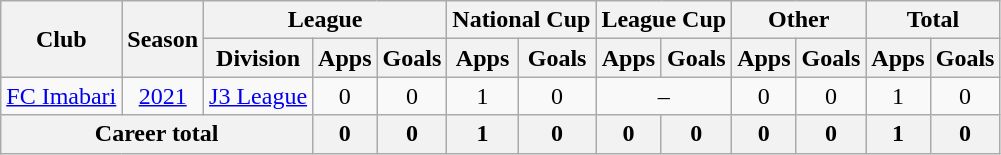<table class="wikitable" style="text-align: center">
<tr>
<th rowspan="2">Club</th>
<th rowspan="2">Season</th>
<th colspan="3">League</th>
<th colspan="2">National Cup</th>
<th colspan="2">League Cup</th>
<th colspan="2">Other</th>
<th colspan="2">Total</th>
</tr>
<tr>
<th>Division</th>
<th>Apps</th>
<th>Goals</th>
<th>Apps</th>
<th>Goals</th>
<th>Apps</th>
<th>Goals</th>
<th>Apps</th>
<th>Goals</th>
<th>Apps</th>
<th>Goals</th>
</tr>
<tr>
<td><a href='#'>FC Imabari</a></td>
<td><a href='#'>2021</a></td>
<td><a href='#'>J3 League</a></td>
<td>0</td>
<td>0</td>
<td>1</td>
<td>0</td>
<td colspan="2">–</td>
<td>0</td>
<td>0</td>
<td>1</td>
<td>0</td>
</tr>
<tr>
<th colspan=3>Career total</th>
<th>0</th>
<th>0</th>
<th>1</th>
<th>0</th>
<th>0</th>
<th>0</th>
<th>0</th>
<th>0</th>
<th>1</th>
<th>0</th>
</tr>
</table>
